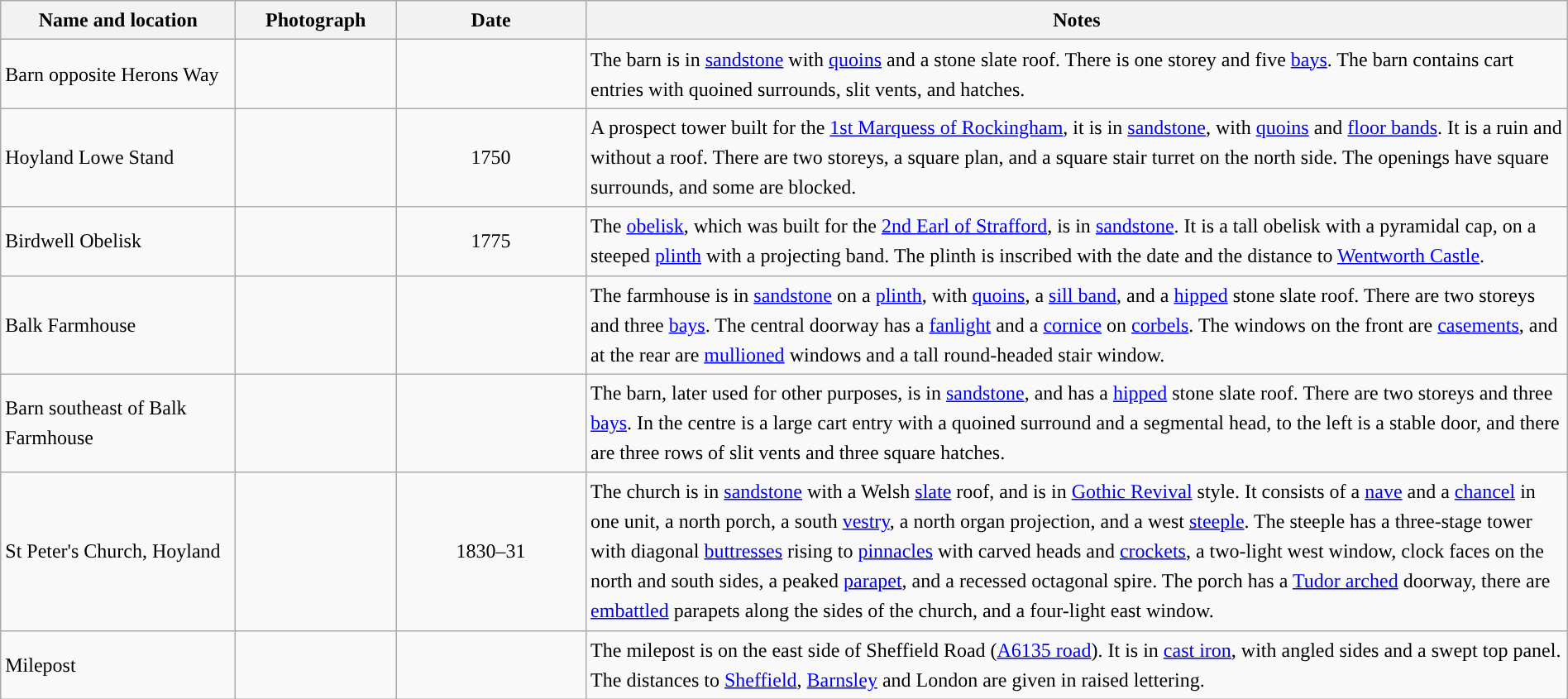<table class="wikitable sortable plainrowheaders" style="width:100%;border:0px;text-align:left;line-height:150%;">
<tr>
<th scope="col"  style="width:150px">Name and location</th>
<th scope="col"  style="width:100px" class="unsortable">Photograph</th>
<th scope="col"  style="width:120px">Date</th>
<th scope="col"  style="width:650px" class="unsortable">Notes</th>
</tr>
<tr>
<td>Barn opposite Herons Way<br><small></small></td>
<td></td>
<td align="center"></td>
<td>The barn is in <a href='#'>sandstone</a> with <a href='#'>quoins</a> and a stone slate roof.  There is one storey and five <a href='#'>bays</a>.  The barn contains cart entries with quoined surrounds, slit vents, and hatches.</td>
</tr>
<tr>
<td>Hoyland Lowe Stand<br><small></small></td>
<td></td>
<td align="center">1750</td>
<td>A prospect tower built for the <a href='#'>1st Marquess of Rockingham</a>, it is in <a href='#'>sandstone</a>, with <a href='#'>quoins</a> and <a href='#'>floor bands</a>.  It is a ruin and without a roof.  There are two storeys, a square plan, and a square stair turret on the north side.  The openings have square surrounds, and some are blocked.</td>
</tr>
<tr>
<td>Birdwell Obelisk<br><small></small></td>
<td></td>
<td align="center">1775</td>
<td>The <a href='#'>obelisk</a>, which was built for the <a href='#'>2nd Earl of Strafford</a>, is in <a href='#'>sandstone</a>.  It is a tall obelisk with a pyramidal cap, on a steeped <a href='#'>plinth</a> with a projecting band.  The plinth is inscribed with the date and the distance to <a href='#'>Wentworth Castle</a>.</td>
</tr>
<tr>
<td>Balk Farmhouse<br><small></small></td>
<td></td>
<td align="center"></td>
<td>The farmhouse is in <a href='#'>sandstone</a> on a <a href='#'>plinth</a>, with <a href='#'>quoins</a>, a <a href='#'>sill band</a>, and a <a href='#'>hipped</a> stone slate roof.  There are two storeys and three <a href='#'>bays</a>.  The central doorway has a <a href='#'>fanlight</a> and a <a href='#'>cornice</a> on <a href='#'>corbels</a>.  The windows on the front are <a href='#'>casements</a>, and at the rear are <a href='#'>mullioned</a> windows and a tall round-headed stair window.</td>
</tr>
<tr>
<td>Barn southeast of Balk Farmhouse<br><small></small></td>
<td></td>
<td align="center"></td>
<td>The barn, later used for other purposes, is in <a href='#'>sandstone</a>, and has a <a href='#'>hipped</a> stone slate roof.  There are two storeys and three <a href='#'>bays</a>.  In the centre is a large cart entry with a quoined surround and a segmental head, to the left is a stable door, and there are three rows of slit vents and three square hatches.</td>
</tr>
<tr>
<td>St Peter's Church, Hoyland<br><small></small></td>
<td></td>
<td align="center">1830–31</td>
<td>The church is in <a href='#'>sandstone</a> with a Welsh <a href='#'>slate</a> roof, and is in <a href='#'>Gothic Revival</a> style.  It consists of a <a href='#'>nave</a> and a <a href='#'>chancel</a> in one unit, a north porch, a south <a href='#'>vestry</a>, a north organ projection, and a west <a href='#'>steeple</a>.  The steeple has a three-stage tower with diagonal <a href='#'>buttresses</a> rising to <a href='#'>pinnacles</a> with carved heads and <a href='#'>crockets</a>, a two-light west window, clock faces on the north and south sides, a peaked <a href='#'>parapet</a>, and a recessed octagonal spire.  The porch has a <a href='#'>Tudor arched</a> doorway, there are <a href='#'>embattled</a> parapets along the sides of the church, and a four-light east window.</td>
</tr>
<tr>
<td>Milepost<br><small></small></td>
<td></td>
<td align="center"></td>
<td>The milepost is on the east side of Sheffield Road (<a href='#'>A6135 road</a>).  It is in <a href='#'>cast iron</a>, with angled sides and a swept top panel.  The distances to <a href='#'>Sheffield</a>, <a href='#'>Barnsley</a> and London are given in raised lettering.</td>
</tr>
<tr>
</tr>
</table>
